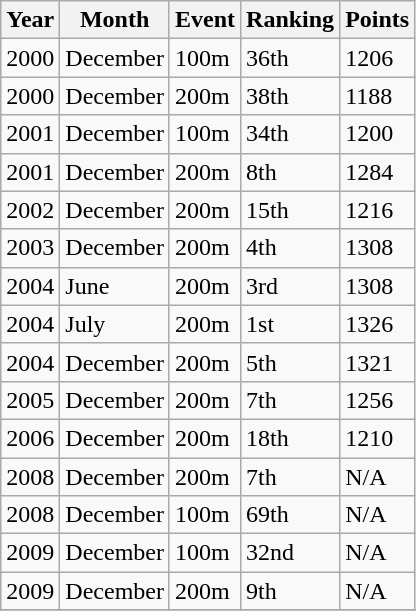<table class="wikitable">
<tr>
<th>Year</th>
<th>Month</th>
<th>Event</th>
<th>Ranking</th>
<th>Points</th>
</tr>
<tr>
<td>2000</td>
<td>December</td>
<td>100m</td>
<td>36th</td>
<td>1206</td>
</tr>
<tr>
<td>2000</td>
<td>December</td>
<td>200m</td>
<td>38th</td>
<td>1188</td>
</tr>
<tr>
<td>2001</td>
<td>December</td>
<td>100m</td>
<td>34th</td>
<td>1200</td>
</tr>
<tr>
<td>2001</td>
<td>December</td>
<td>200m</td>
<td>8th</td>
<td>1284</td>
</tr>
<tr>
<td>2002</td>
<td>December</td>
<td>200m</td>
<td>15th</td>
<td>1216</td>
</tr>
<tr>
<td>2003</td>
<td>December</td>
<td>200m</td>
<td>4th</td>
<td>1308</td>
</tr>
<tr>
<td>2004</td>
<td>June</td>
<td>200m</td>
<td>3rd</td>
<td>1308</td>
</tr>
<tr>
<td>2004</td>
<td>July</td>
<td>200m</td>
<td>1st</td>
<td>1326</td>
</tr>
<tr>
<td>2004</td>
<td>December</td>
<td>200m</td>
<td>5th</td>
<td>1321</td>
</tr>
<tr>
<td>2005</td>
<td>December</td>
<td>200m</td>
<td>7th</td>
<td>1256</td>
</tr>
<tr>
<td>2006</td>
<td>December</td>
<td>200m</td>
<td>18th</td>
<td>1210</td>
</tr>
<tr>
<td>2008</td>
<td>December</td>
<td>200m</td>
<td>7th</td>
<td>N/A</td>
</tr>
<tr>
<td>2008</td>
<td>December</td>
<td>100m</td>
<td>69th</td>
<td>N/A</td>
</tr>
<tr>
<td>2009</td>
<td>December</td>
<td>100m</td>
<td>32nd</td>
<td>N/A</td>
</tr>
<tr>
<td>2009</td>
<td>December</td>
<td>200m</td>
<td>9th</td>
<td>N/A</td>
</tr>
<tr>
</tr>
</table>
